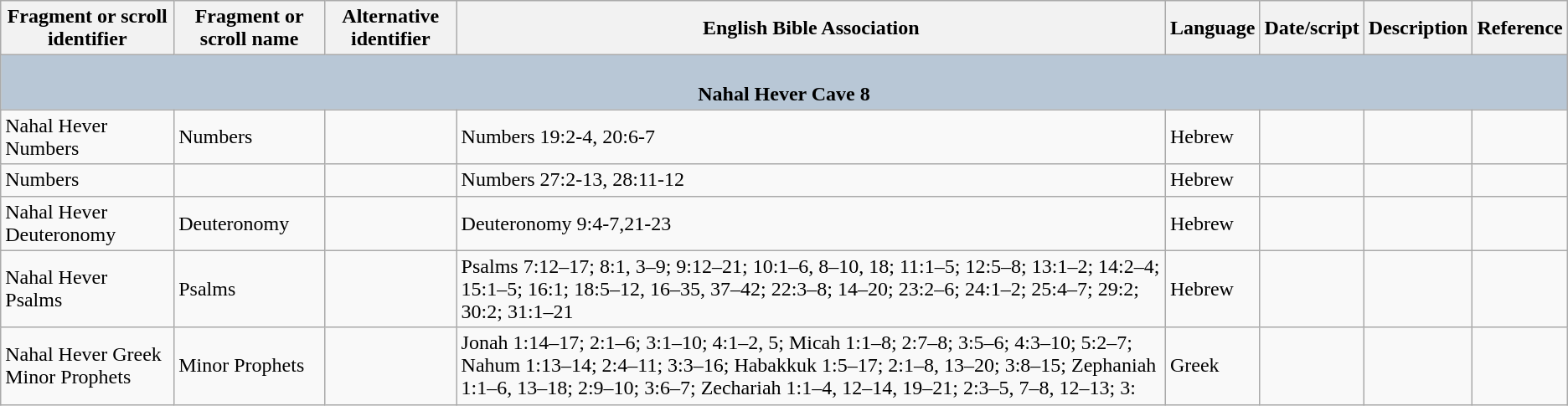<table class="wikitable collapsible collapsed">
<tr>
<th>Fragment or scroll identifier</th>
<th>Fragment or scroll name</th>
<th>Alternative identifier</th>
<th>English Bible Association</th>
<th>Language</th>
<th>Date/script</th>
<th>Description</th>
<th>Reference</th>
</tr>
<tr>
<th colspan="8" style="background:#b8c7d6;"><br>Nahal Hever Cave 8</th>
</tr>
<tr>
<td>Nahal Hever Numbers</td>
<td>Numbers</td>
<td></td>
<td>Numbers 19:2-4, 20:6-7</td>
<td>Hebrew</td>
<td></td>
<td></td>
<td></td>
</tr>
<tr>
<td>Numbers</td>
<td></td>
<td></td>
<td>Numbers 27:2-13, 28:11-12</td>
<td>Hebrew</td>
<td></td>
<td></td>
<td></td>
</tr>
<tr>
<td>Nahal Hever Deuteronomy</td>
<td>Deuteronomy</td>
<td></td>
<td>Deuteronomy 9:4-7,21-23</td>
<td>Hebrew</td>
<td></td>
<td></td>
<td></td>
</tr>
<tr>
<td>Nahal Hever Psalms</td>
<td>Psalms</td>
<td></td>
<td>Psalms 7:12–17; 8:1, 3–9; 9:12–21; 10:1–6, 8–10, 18; 11:1–5; 12:5–8; 13:1–2; 14:2–4; 15:1–5; 16:1; 18:5–12, 16–35, 37–42; 22:3–8; 14–20; 23:2–6; 24:1–2; 25:4–7; 29:2; 30:2; 31:1–21</td>
<td>Hebrew</td>
<td></td>
<td></td>
<td></td>
</tr>
<tr>
<td>Nahal Hever Greek Minor Prophets</td>
<td>Minor Prophets</td>
<td></td>
<td>Jonah 1:14–17; 2:1–6; 3:1–10; 4:1–2, 5; Micah 1:1–8; 2:7–8; 3:5–6; 4:3–10; 5:2–7; Nahum 1:13–14; 2:4–11; 3:3–16; Habakkuk 1:5–17; 2:1–8, 13–20; 3:8–15; Zephaniah 1:1–6, 13–18; 2:9–10; 3:6–7; Zechariah 1:1–4, 12–14, 19–21; 2:3–5, 7–8, 12–13; 3:</td>
<td>Greek</td>
<td></td>
<td></td>
<td></td>
</tr>
</table>
